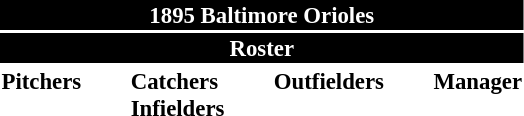<table class="toccolours" style="font-size: 95%;">
<tr>
<th colspan="10" style="background-color: black; color: white; text-align: center;">1895 Baltimore Orioles</th>
</tr>
<tr>
<td colspan="10" style="background-color: black; color: white; text-align: center;"><strong>Roster</strong></td>
</tr>
<tr>
<td valign="top"><strong>Pitchers</strong><br>





</td>
<td width="25px"></td>
<td valign="top"><strong>Catchers</strong><br>


<strong>Infielders</strong>






</td>
<td width="25px"></td>
<td valign="top"><strong>Outfielders</strong><br>

</td>
<td width="25px"></td>
<td valign="top"><strong>Manager</strong><br></td>
</tr>
</table>
